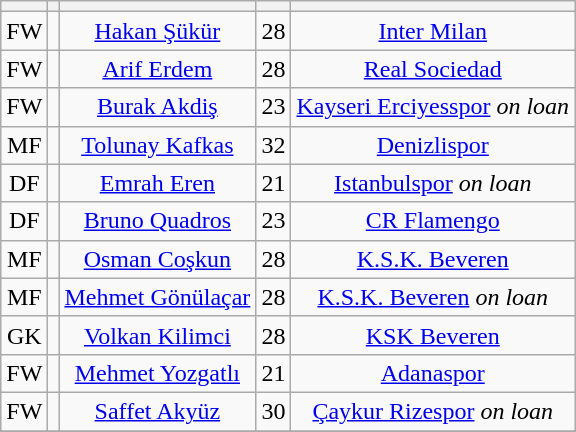<table class="wikitable sortable" style="text-align: center">
<tr>
<th></th>
<th></th>
<th></th>
<th></th>
<th></th>
</tr>
<tr>
<td>FW</td>
<td></td>
<td><a href='#'>Hakan Şükür</a></td>
<td>28</td>
<td><a href='#'>Inter Milan</a></td>
</tr>
<tr>
<td>FW</td>
<td></td>
<td><a href='#'>Arif Erdem</a></td>
<td>28</td>
<td><a href='#'>Real Sociedad</a></td>
</tr>
<tr>
<td>FW</td>
<td></td>
<td><a href='#'>Burak Akdiş</a></td>
<td>23</td>
<td><a href='#'>Kayseri Erciyesspor</a> <em>on loan</em></td>
</tr>
<tr>
<td>MF</td>
<td></td>
<td><a href='#'>Tolunay Kafkas</a></td>
<td>32</td>
<td><a href='#'>Denizlispor</a></td>
</tr>
<tr>
<td>DF</td>
<td></td>
<td><a href='#'>Emrah Eren</a></td>
<td>21</td>
<td><a href='#'>Istanbulspor</a> <em>on loan</em></td>
</tr>
<tr>
<td>DF</td>
<td></td>
<td><a href='#'>Bruno Quadros</a></td>
<td>23</td>
<td><a href='#'>CR Flamengo</a></td>
</tr>
<tr>
<td>MF</td>
<td></td>
<td><a href='#'>Osman Coşkun</a></td>
<td>28</td>
<td><a href='#'>K.S.K. Beveren</a></td>
</tr>
<tr>
<td>MF</td>
<td></td>
<td><a href='#'>Mehmet Gönülaçar</a></td>
<td>28</td>
<td><a href='#'>K.S.K. Beveren</a> <em>on loan</em></td>
</tr>
<tr>
<td>GK</td>
<td></td>
<td><a href='#'>Volkan Kilimci</a></td>
<td>28</td>
<td><a href='#'>KSK Beveren</a></td>
</tr>
<tr>
<td>FW</td>
<td></td>
<td><a href='#'>Mehmet Yozgatlı</a></td>
<td>21</td>
<td><a href='#'>Adanaspor</a></td>
</tr>
<tr>
<td>FW</td>
<td></td>
<td><a href='#'>Saffet Akyüz</a></td>
<td>30</td>
<td><a href='#'>Çaykur Rizespor</a> <em>on loan</em></td>
</tr>
<tr>
</tr>
</table>
